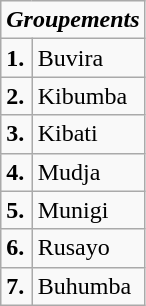<table class="wikitable">
<tr>
<td colspan="2"><strong><em>Groupements</em></strong></td>
</tr>
<tr>
<td><strong>1.</strong></td>
<td>Buvira</td>
</tr>
<tr>
<td><strong>2.</strong></td>
<td>Kibumba</td>
</tr>
<tr>
<td><strong>3.</strong></td>
<td>Kibati</td>
</tr>
<tr>
<td><strong>4.</strong></td>
<td>Mudja</td>
</tr>
<tr>
<td><strong>5.</strong></td>
<td>Munigi</td>
</tr>
<tr>
<td><strong>6.</strong></td>
<td>Rusayo</td>
</tr>
<tr>
<td><strong>7.</strong></td>
<td>Buhumba</td>
</tr>
</table>
